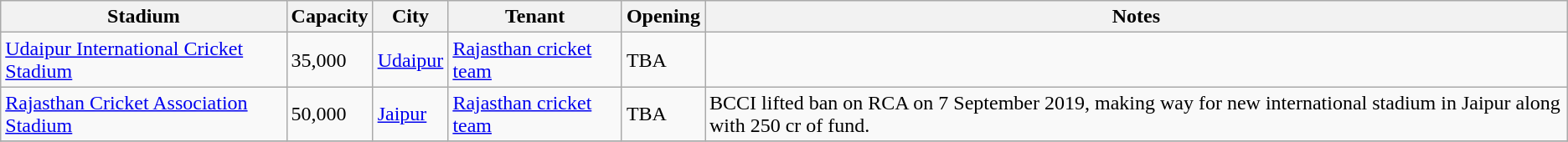<table class="wikitable sortable">
<tr>
<th>Stadium</th>
<th>Capacity</th>
<th>City</th>
<th>Tenant</th>
<th>Opening</th>
<th>Notes</th>
</tr>
<tr>
<td><a href='#'>Udaipur International Cricket Stadium</a></td>
<td>35,000</td>
<td><a href='#'>Udaipur</a></td>
<td><a href='#'>Rajasthan cricket team</a></td>
<td>TBA</td>
<td></td>
</tr>
<tr>
<td><a href='#'>Rajasthan Cricket Association Stadium</a></td>
<td>50,000</td>
<td><a href='#'>Jaipur</a></td>
<td><a href='#'>Rajasthan cricket team</a></td>
<td>TBA</td>
<td>BCCI lifted ban on RCA on 7 September 2019, making way for new international stadium in Jaipur along with 250 cr of fund.</td>
</tr>
<tr>
</tr>
</table>
